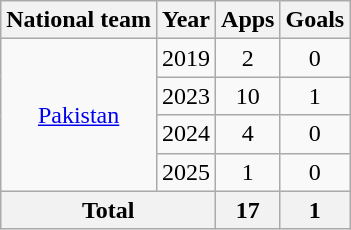<table class="wikitable" style="text-align:center">
<tr>
<th>National team</th>
<th>Year</th>
<th>Apps</th>
<th>Goals</th>
</tr>
<tr>
<td rowspan="4"><a href='#'>Pakistan</a></td>
<td>2019</td>
<td>2</td>
<td>0</td>
</tr>
<tr>
<td>2023</td>
<td>10</td>
<td>1</td>
</tr>
<tr>
<td>2024</td>
<td>4</td>
<td>0</td>
</tr>
<tr>
<td>2025</td>
<td>1</td>
<td>0</td>
</tr>
<tr>
<th colspan="2">Total</th>
<th>17</th>
<th>1</th>
</tr>
</table>
